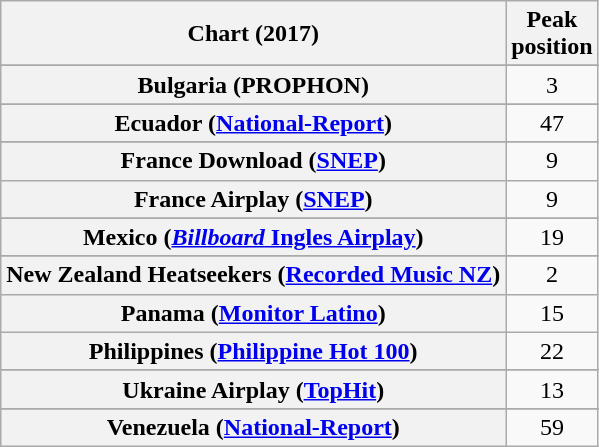<table class="wikitable sortable plainrowheaders" style="text-align:center;">
<tr>
<th>Chart (2017)</th>
<th>Peak<br>position</th>
</tr>
<tr>
</tr>
<tr>
</tr>
<tr>
</tr>
<tr>
</tr>
<tr>
<th scope="row">Bulgaria (PROPHON)</th>
<td>3</td>
</tr>
<tr>
</tr>
<tr>
</tr>
<tr>
</tr>
<tr>
</tr>
<tr>
</tr>
<tr>
<th scope="row">Ecuador (<a href='#'>National-Report</a>)</th>
<td>47</td>
</tr>
<tr>
</tr>
<tr>
</tr>
<tr>
<th scope="row">France Download (<a href='#'>SNEP</a>)</th>
<td>9</td>
</tr>
<tr>
<th scope="row">France Airplay (<a href='#'>SNEP</a>)</th>
<td style="text-align:center;">9</td>
</tr>
<tr>
</tr>
<tr>
</tr>
<tr>
</tr>
<tr>
</tr>
<tr>
</tr>
<tr>
<th scope="row">Mexico (<a href='#'><em>Billboard</em> Ingles Airplay</a>)</th>
<td>19</td>
</tr>
<tr>
</tr>
<tr>
</tr>
<tr>
<th scope="row">New Zealand Heatseekers (<a href='#'>Recorded Music NZ</a>)</th>
<td>2</td>
</tr>
<tr>
<th scope="row">Panama (<a href='#'>Monitor Latino</a>)</th>
<td>15</td>
</tr>
<tr>
<th scope="row">Philippines (<a href='#'>Philippine Hot 100</a>)</th>
<td>22</td>
</tr>
<tr>
</tr>
<tr>
</tr>
<tr>
</tr>
<tr>
</tr>
<tr>
</tr>
<tr>
</tr>
<tr>
</tr>
<tr>
<th scope="row">Ukraine Airplay (<a href='#'>TopHit</a>)</th>
<td>13</td>
</tr>
<tr>
</tr>
<tr>
</tr>
<tr>
</tr>
<tr>
</tr>
<tr>
<th scope="row">Venezuela (<a href='#'>National-Report</a>)</th>
<td>59</td>
</tr>
</table>
